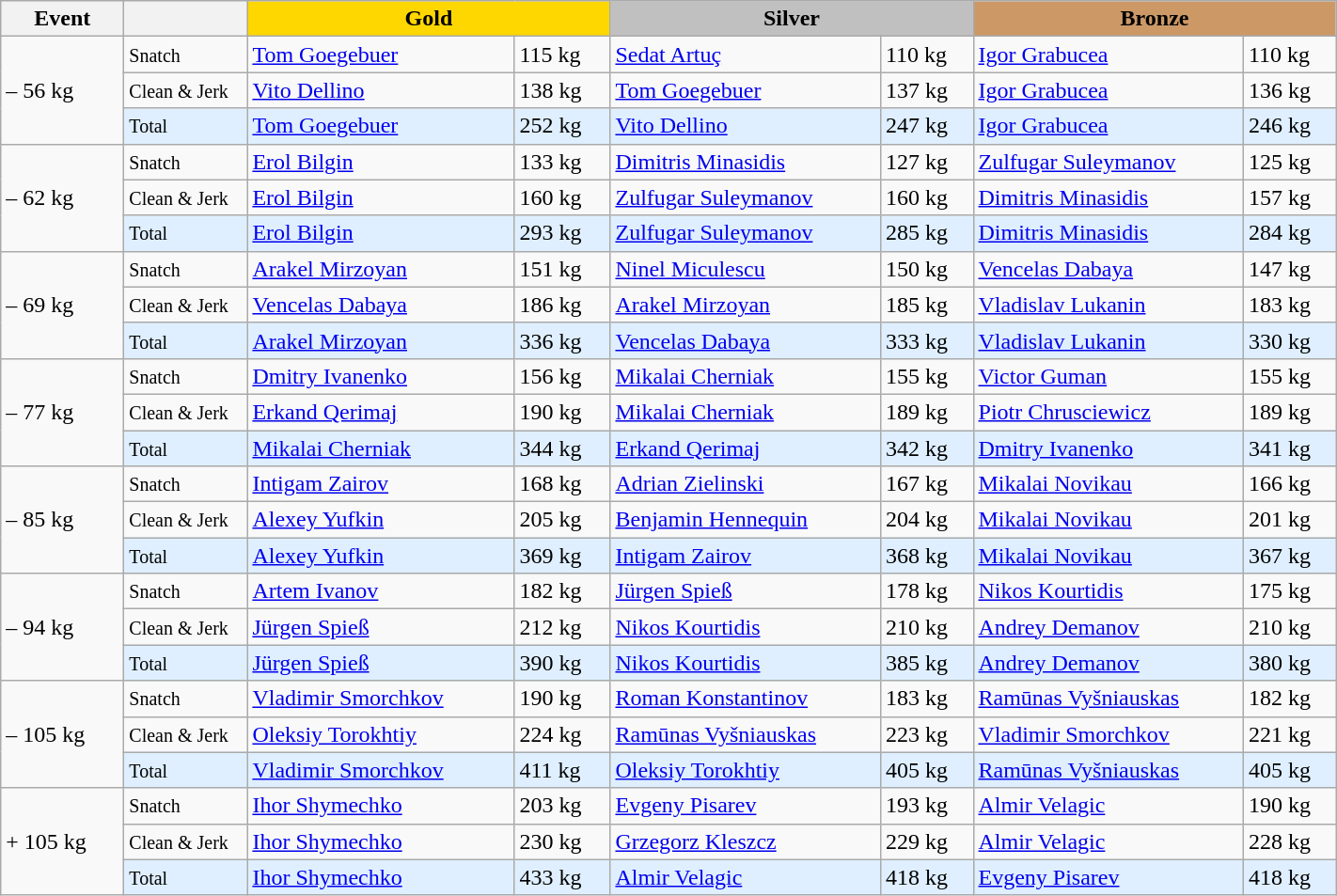<table class="wikitable">
<tr>
<th width=80>Event</th>
<th width=80></th>
<td bgcolor=gold align="center" colspan=2 width=250><strong>Gold</strong></td>
<td bgcolor=silver align="center" colspan=2 width=250><strong>Silver</strong></td>
<td bgcolor=#cc9966 colspan=2 align="center" width=250><strong>Bronze</strong></td>
</tr>
<tr>
<td rowspan=3>– 56 kg<br></td>
<td><small>Snatch</small></td>
<td> <a href='#'>Tom Goegebuer</a></td>
<td>115 kg</td>
<td> <a href='#'>Sedat Artuç</a></td>
<td>110 kg</td>
<td> <a href='#'>Igor Grabucea</a></td>
<td>110 kg</td>
</tr>
<tr>
<td><small>Clean & Jerk</small></td>
<td> <a href='#'>Vito Dellino</a></td>
<td>138 kg</td>
<td> <a href='#'>Tom Goegebuer</a></td>
<td>137 kg</td>
<td> <a href='#'>Igor Grabucea</a></td>
<td>136 kg</td>
</tr>
<tr bgcolor=#dfefff>
<td><small>Total</small></td>
<td> <a href='#'>Tom Goegebuer</a></td>
<td>252 kg</td>
<td> <a href='#'>Vito Dellino</a></td>
<td>247 kg</td>
<td> <a href='#'>Igor Grabucea</a></td>
<td>246 kg</td>
</tr>
<tr>
<td rowspan=3>– 62 kg<br></td>
<td><small>Snatch</small></td>
<td> <a href='#'>Erol Bilgin</a></td>
<td>133 kg</td>
<td> <a href='#'>Dimitris Minasidis</a></td>
<td>127 kg</td>
<td> <a href='#'>Zulfugar Suleymanov</a></td>
<td>125 kg</td>
</tr>
<tr>
<td><small>Clean & Jerk</small></td>
<td> <a href='#'>Erol Bilgin</a></td>
<td>160 kg</td>
<td> <a href='#'>Zulfugar Suleymanov</a></td>
<td>160 kg</td>
<td> <a href='#'>Dimitris Minasidis</a></td>
<td>157 kg</td>
</tr>
<tr bgcolor=#dfefff>
<td><small>Total</small></td>
<td> <a href='#'>Erol Bilgin</a></td>
<td>293 kg</td>
<td> <a href='#'>Zulfugar Suleymanov</a></td>
<td>285 kg</td>
<td> <a href='#'>Dimitris Minasidis</a></td>
<td>284 kg</td>
</tr>
<tr>
<td rowspan=3>– 69 kg<br></td>
<td><small>Snatch</small></td>
<td> <a href='#'>Arakel Mirzoyan</a></td>
<td>151 kg</td>
<td> <a href='#'>Ninel Miculescu</a></td>
<td>150 kg</td>
<td> <a href='#'>Vencelas Dabaya</a></td>
<td>147 kg</td>
</tr>
<tr>
<td><small>Clean & Jerk</small></td>
<td> <a href='#'>Vencelas Dabaya</a></td>
<td>186 kg</td>
<td> <a href='#'>Arakel Mirzoyan</a></td>
<td>185 kg</td>
<td> <a href='#'>Vladislav Lukanin</a></td>
<td>183 kg</td>
</tr>
<tr bgcolor=#dfefff>
<td><small>Total</small></td>
<td> <a href='#'>Arakel Mirzoyan</a></td>
<td>336 kg</td>
<td> <a href='#'>Vencelas Dabaya</a></td>
<td>333 kg</td>
<td> <a href='#'>Vladislav Lukanin</a></td>
<td>330 kg</td>
</tr>
<tr>
<td rowspan=3>– 77 kg<br></td>
<td><small>Snatch</small></td>
<td> <a href='#'>Dmitry Ivanenko</a></td>
<td>156 kg</td>
<td> <a href='#'>Mikalai Cherniak</a></td>
<td>155 kg</td>
<td> <a href='#'>Victor Guman</a></td>
<td>155 kg</td>
</tr>
<tr>
<td><small>Clean & Jerk</small></td>
<td> <a href='#'>Erkand Qerimaj</a></td>
<td>190 kg</td>
<td> <a href='#'>Mikalai Cherniak</a></td>
<td>189 kg</td>
<td> <a href='#'>Piotr Chrusciewicz</a></td>
<td>189 kg</td>
</tr>
<tr bgcolor=#dfefff>
<td><small>Total</small></td>
<td> <a href='#'>Mikalai Cherniak</a></td>
<td>344 kg</td>
<td> <a href='#'>Erkand Qerimaj</a></td>
<td>342 kg</td>
<td> <a href='#'>Dmitry Ivanenko</a></td>
<td>341 kg</td>
</tr>
<tr>
<td rowspan=3>– 85 kg<br></td>
<td><small>Snatch</small></td>
<td> <a href='#'>Intigam Zairov</a></td>
<td>168 kg</td>
<td> <a href='#'>Adrian Zielinski</a></td>
<td>167 kg</td>
<td> <a href='#'>Mikalai Novikau</a></td>
<td>166 kg</td>
</tr>
<tr>
<td><small>Clean & Jerk</small></td>
<td> <a href='#'>Alexey Yufkin</a></td>
<td>205 kg</td>
<td> <a href='#'>Benjamin Hennequin</a></td>
<td>204 kg</td>
<td> <a href='#'>Mikalai Novikau</a></td>
<td>201 kg</td>
</tr>
<tr bgcolor=#dfefff>
<td><small>Total</small></td>
<td> <a href='#'>Alexey Yufkin</a></td>
<td>369 kg</td>
<td> <a href='#'>Intigam Zairov</a></td>
<td>368 kg</td>
<td> <a href='#'>Mikalai Novikau</a></td>
<td>367 kg</td>
</tr>
<tr>
<td rowspan=3>– 94 kg<br></td>
<td><small>Snatch</small></td>
<td> <a href='#'>Artem Ivanov</a></td>
<td>182 kg</td>
<td> <a href='#'>Jürgen Spieß</a></td>
<td>178 kg</td>
<td> <a href='#'>Nikos Kourtidis</a></td>
<td>175 kg</td>
</tr>
<tr>
<td><small>Clean & Jerk</small></td>
<td> <a href='#'>Jürgen Spieß</a></td>
<td>212 kg</td>
<td> <a href='#'>Nikos Kourtidis</a></td>
<td>210 kg</td>
<td> <a href='#'>Andrey Demanov</a></td>
<td>210 kg</td>
</tr>
<tr bgcolor=#dfefff>
<td><small>Total</small></td>
<td> <a href='#'>Jürgen Spieß</a></td>
<td>390 kg</td>
<td> <a href='#'>Nikos Kourtidis</a></td>
<td>385 kg</td>
<td> <a href='#'>Andrey Demanov</a></td>
<td>380 kg</td>
</tr>
<tr>
<td rowspan=3>– 105 kg<br></td>
<td><small>Snatch</small></td>
<td> <a href='#'>Vladimir Smorchkov</a></td>
<td>190 kg</td>
<td> <a href='#'>Roman Konstantinov</a></td>
<td>183 kg</td>
<td> <a href='#'>Ramūnas Vyšniauskas</a></td>
<td>182 kg</td>
</tr>
<tr>
<td><small>Clean & Jerk</small></td>
<td> <a href='#'>Oleksiy Torokhtiy</a></td>
<td>224 kg</td>
<td> <a href='#'>Ramūnas Vyšniauskas</a></td>
<td>223 kg</td>
<td> <a href='#'>Vladimir Smorchkov</a></td>
<td>221 kg</td>
</tr>
<tr bgcolor=#dfefff>
<td><small>Total</small></td>
<td> <a href='#'>Vladimir Smorchkov</a></td>
<td>411 kg</td>
<td> <a href='#'>Oleksiy Torokhtiy</a></td>
<td>405 kg</td>
<td> <a href='#'>Ramūnas Vyšniauskas</a></td>
<td>405 kg</td>
</tr>
<tr>
<td rowspan=3>+ 105 kg<br></td>
<td><small>Snatch</small></td>
<td> <a href='#'>Ihor Shymechko</a></td>
<td>203 kg</td>
<td> <a href='#'>Evgeny Pisarev</a></td>
<td>193 kg</td>
<td> <a href='#'>Almir Velagic</a></td>
<td>190 kg</td>
</tr>
<tr>
<td><small>Clean & Jerk</small></td>
<td> <a href='#'>Ihor Shymechko</a></td>
<td>230 kg</td>
<td> <a href='#'>Grzegorz Kleszcz</a></td>
<td>229 kg</td>
<td> <a href='#'>Almir Velagic</a></td>
<td>228 kg</td>
</tr>
<tr bgcolor=#dfefff>
<td><small>Total</small></td>
<td> <a href='#'>Ihor Shymechko</a></td>
<td>433 kg</td>
<td> <a href='#'>Almir Velagic</a></td>
<td>418 kg</td>
<td> <a href='#'>Evgeny Pisarev</a></td>
<td>418 kg</td>
</tr>
</table>
